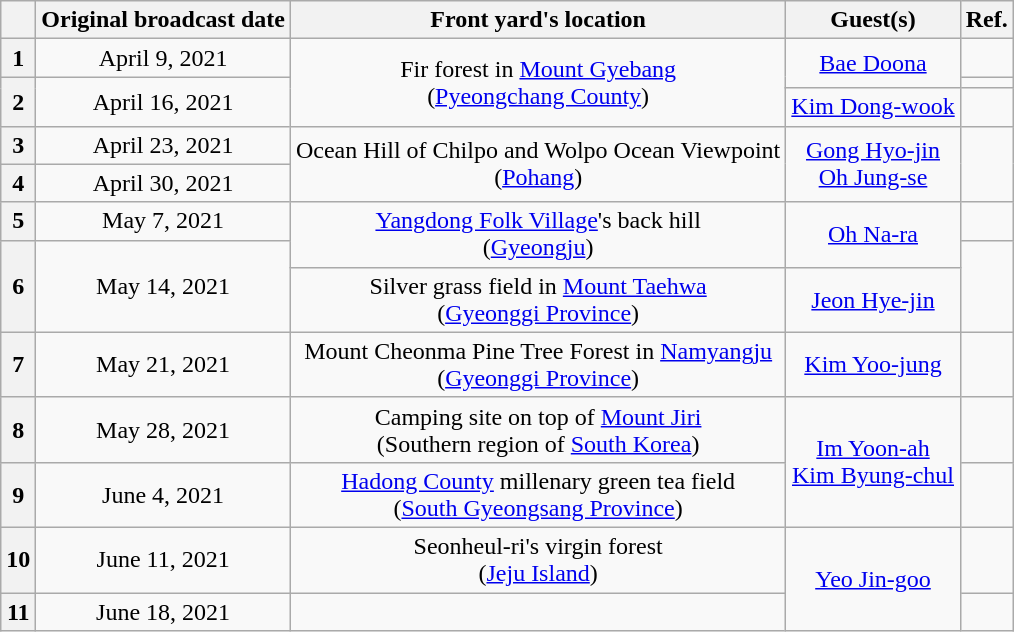<table class="wikitable" style="text-align:center">
<tr>
<th></th>
<th>Original broadcast date</th>
<th>Front yard's location</th>
<th>Guest(s)</th>
<th>Ref.</th>
</tr>
<tr>
<th>1</th>
<td>April 9, 2021</td>
<td rowspan="3">Fir forest in <a href='#'>Mount Gyebang</a><br>(<a href='#'>Pyeongchang County</a>)</td>
<td rowspan="2"><a href='#'>Bae Doona</a></td>
<td></td>
</tr>
<tr>
<th rowspan="2">2</th>
<td rowspan="2">April 16, 2021</td>
<td></td>
</tr>
<tr>
<td><a href='#'>Kim Dong-wook</a></td>
<td></td>
</tr>
<tr>
<th>3</th>
<td>April 23, 2021</td>
<td rowspan=2>Ocean Hill of Chilpo and Wolpo Ocean Viewpoint<br>(<a href='#'>Pohang</a>)</td>
<td rowspan=2><a href='#'>Gong Hyo-jin</a><br><a href='#'>Oh Jung-se</a></td>
<td rowspan=2></td>
</tr>
<tr>
<th>4</th>
<td>April 30, 2021</td>
</tr>
<tr>
<th>5</th>
<td>May 7, 2021</td>
<td rowspan="2"><a href='#'>Yangdong Folk Village</a>'s back hill<br>(<a href='#'>Gyeongju</a>)</td>
<td rowspan="2"><a href='#'>Oh Na-ra</a></td>
<td></td>
</tr>
<tr>
<th rowspan="2">6</th>
<td rowspan="2">May 14, 2021</td>
<td rowspan="2"></td>
</tr>
<tr>
<td>Silver grass field in <a href='#'>Mount Taehwa</a><br>(<a href='#'>Gyeonggi Province</a>)</td>
<td><a href='#'>Jeon Hye-jin</a></td>
</tr>
<tr>
<th>7</th>
<td>May 21, 2021</td>
<td>Mount Cheonma Pine Tree Forest in <a href='#'>Namyangju</a><br>(<a href='#'>Gyeonggi Province</a>)</td>
<td><a href='#'>Kim Yoo-jung</a></td>
<td></td>
</tr>
<tr>
<th>8</th>
<td>May 28, 2021</td>
<td>Camping site on top of <a href='#'>Mount Jiri</a><br>(Southern region of <a href='#'>South Korea</a>)</td>
<td rowspan="2"><a href='#'>Im Yoon-ah</a><br><a href='#'>Kim Byung-chul</a></td>
<td></td>
</tr>
<tr>
<th>9</th>
<td>June 4, 2021</td>
<td><a href='#'>Hadong County</a> millenary green tea field<br>(<a href='#'>South Gyeongsang Province</a>)</td>
<td></td>
</tr>
<tr>
<th>10</th>
<td>June 11, 2021</td>
<td>Seonheul-ri's virgin forest<br>(<a href='#'>Jeju Island</a>)</td>
<td rowspan="2"><a href='#'>Yeo Jin-goo</a></td>
<td></td>
</tr>
<tr>
<th>11</th>
<td>June 18, 2021</td>
<td></td>
<td></td>
</tr>
</table>
